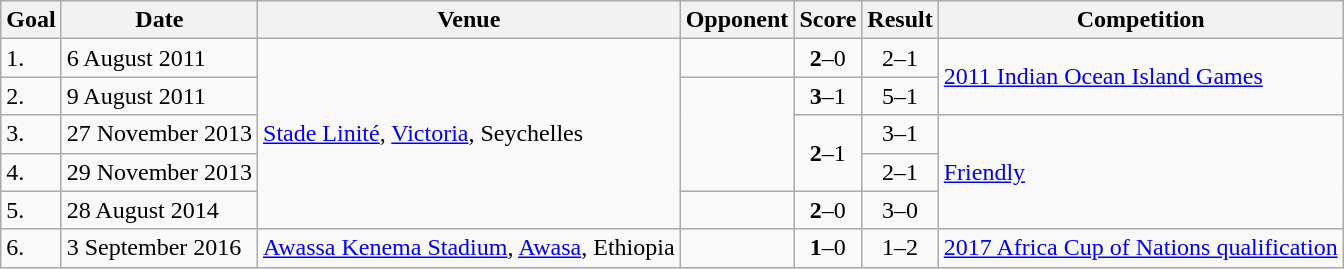<table class="wikitable plainrowheaders sortable">
<tr>
<th>Goal</th>
<th>Date</th>
<th>Venue</th>
<th>Opponent</th>
<th>Score</th>
<th>Result</th>
<th>Competition</th>
</tr>
<tr>
<td>1.</td>
<td>6 August 2011</td>
<td rowspan=5><a href='#'>Stade Linité</a>, <a href='#'>Victoria</a>, Seychelles</td>
<td></td>
<td align=center><strong>2</strong>–0</td>
<td align=center>2–1</td>
<td rowspan=2><a href='#'>2011 Indian Ocean Island Games</a></td>
</tr>
<tr>
<td>2.</td>
<td>9 August 2011</td>
<td rowspan=3></td>
<td align=center><strong>3</strong>–1</td>
<td align=center>5–1</td>
</tr>
<tr>
<td>3.</td>
<td>27 November 2013</td>
<td align=center rowspan=2><strong>2</strong>–1</td>
<td align=center>3–1</td>
<td rowspan=3><a href='#'>Friendly</a></td>
</tr>
<tr>
<td>4.</td>
<td>29 November 2013</td>
<td align=center>2–1</td>
</tr>
<tr>
<td>5.</td>
<td>28 August 2014</td>
<td></td>
<td align=center><strong>2</strong>–0</td>
<td align=center>3–0</td>
</tr>
<tr>
<td>6.</td>
<td>3 September 2016</td>
<td><a href='#'>Awassa Kenema Stadium</a>, <a href='#'>Awasa</a>, Ethiopia</td>
<td></td>
<td align=center><strong>1</strong>–0</td>
<td align=center>1–2</td>
<td><a href='#'>2017 Africa Cup of Nations qualification</a></td>
</tr>
</table>
